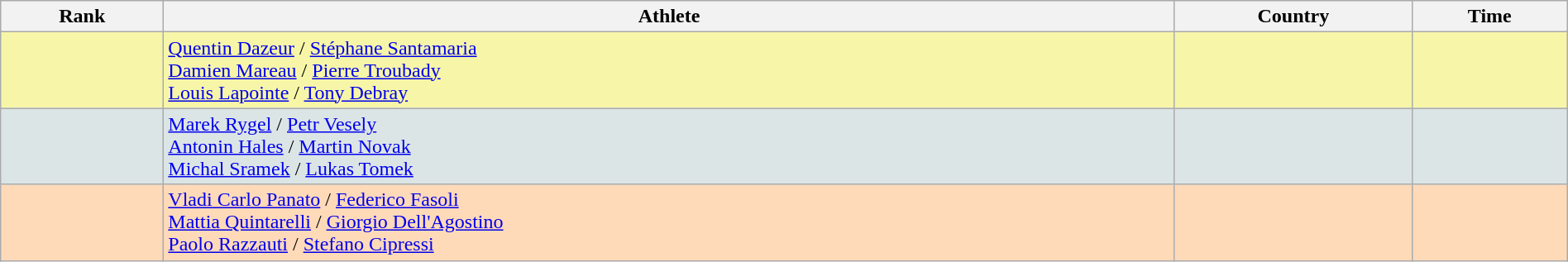<table class="wikitable" width=100% style="font-size:100%; text-align:left;">
<tr>
<th>Rank</th>
<th>Athlete</th>
<th>Country</th>
<th>Time</th>
</tr>
<tr bgcolor="#F7F6A8" >
<td align=center></td>
<td><a href='#'>Quentin Dazeur</a> / <a href='#'>Stéphane Santamaria</a><br><a href='#'>Damien Mareau</a> / <a href='#'>Pierre Troubady</a> <br><a href='#'>Louis Lapointe</a> / <a href='#'>Tony Debray</a></td>
<td></td>
<td align="right"></td>
</tr>
<tr bgcolor="#DCE5E5">
<td align=center></td>
<td><a href='#'>Marek Rygel</a> / <a href='#'>Petr Vesely</a><br><a href='#'>Antonin Hales</a> / <a href='#'>Martin Novak</a><br><a href='#'>Michal Sramek</a> / <a href='#'>Lukas Tomek</a></td>
<td></td>
<td align="right"></td>
</tr>
<tr bgcolor="#FFDAB9">
<td align=center></td>
<td><a href='#'>Vladi Carlo Panato</a> / <a href='#'>Federico Fasoli</a><br><a href='#'>Mattia Quintarelli</a> / <a href='#'>Giorgio Dell'Agostino</a><br><a href='#'>Paolo Razzauti</a> / <a href='#'>Stefano Cipressi</a></td>
<td></td>
<td align="right"></td>
</tr>
</table>
